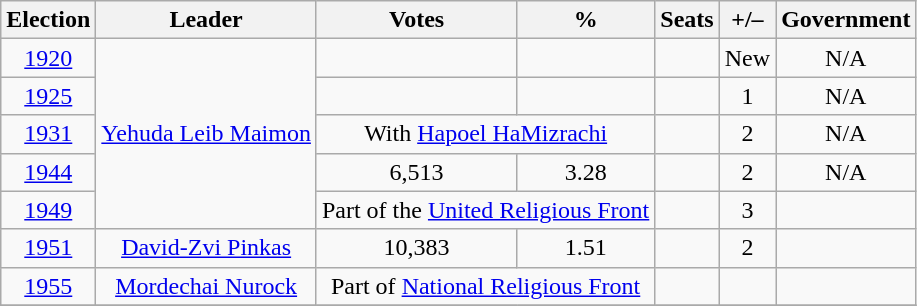<table class=wikitable style=text-align:center>
<tr>
<th>Election</th>
<th>Leader</th>
<th>Votes</th>
<th>%</th>
<th>Seats</th>
<th>+/–</th>
<th>Government</th>
</tr>
<tr>
<td><a href='#'>1920</a></td>
<td rowspan=5><a href='#'>Yehuda Leib Maimon</a></td>
<td></td>
<td></td>
<td></td>
<td>New</td>
<td>N/A</td>
</tr>
<tr>
<td><a href='#'>1925</a></td>
<td></td>
<td></td>
<td></td>
<td> 1</td>
<td>N/A</td>
</tr>
<tr>
<td><a href='#'>1931</a></td>
<td colspan=2>With <a href='#'>Hapoel HaMizrachi</a></td>
<td></td>
<td> 2</td>
<td>N/A</td>
</tr>
<tr>
<td><a href='#'>1944</a></td>
<td>6,513</td>
<td>3.28</td>
<td></td>
<td> 2</td>
<td>N/A</td>
</tr>
<tr>
<td><a href='#'>1949</a></td>
<td colspan=2>Part of the <a href='#'>United Religious Front</a></td>
<td></td>
<td> 3</td>
<td></td>
</tr>
<tr>
<td><a href='#'>1951</a></td>
<td><a href='#'>David-Zvi Pinkas</a></td>
<td>10,383</td>
<td>1.51</td>
<td></td>
<td> 2</td>
<td></td>
</tr>
<tr>
<td><a href='#'>1955</a></td>
<td><a href='#'>Mordechai Nurock</a></td>
<td colspan=2>Part of <a href='#'>National Religious Front</a></td>
<td></td>
<td></td>
<td></td>
</tr>
<tr>
</tr>
</table>
